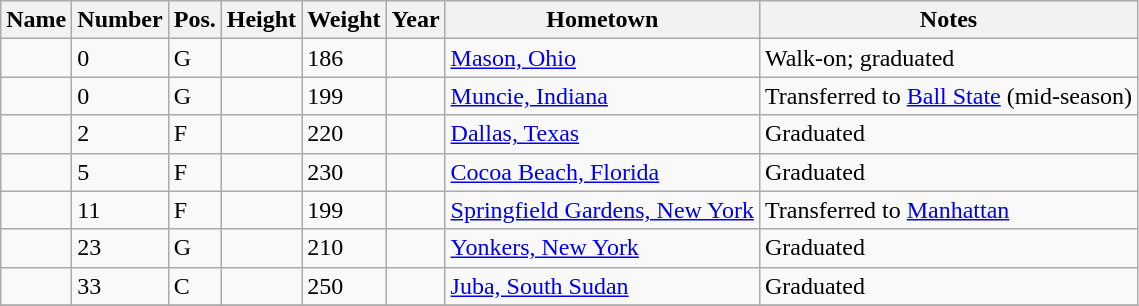<table class="wikitable sortable" border="1">
<tr>
<th>Name</th>
<th>Number</th>
<th>Pos.</th>
<th>Height</th>
<th>Weight</th>
<th>Year</th>
<th>Hometown</th>
<th class="unsortable">Notes</th>
</tr>
<tr>
<td></td>
<td>0</td>
<td>G</td>
<td></td>
<td>186</td>
<td></td>
<td><a href='#'>Mason, Ohio</a></td>
<td>Walk-on; graduated</td>
</tr>
<tr>
<td></td>
<td>0</td>
<td>G</td>
<td></td>
<td>199</td>
<td></td>
<td><a href='#'>Muncie, Indiana</a></td>
<td>Transferred to <a href='#'>Ball State</a> (mid-season)</td>
</tr>
<tr>
<td></td>
<td>2</td>
<td>F</td>
<td></td>
<td>220</td>
<td></td>
<td><a href='#'>Dallas, Texas</a></td>
<td>Graduated</td>
</tr>
<tr>
<td></td>
<td>5</td>
<td>F</td>
<td></td>
<td>230</td>
<td></td>
<td><a href='#'>Cocoa Beach, Florida</a></td>
<td>Graduated</td>
</tr>
<tr>
<td></td>
<td>11</td>
<td>F</td>
<td></td>
<td>199</td>
<td></td>
<td><a href='#'>Springfield Gardens, New York</a></td>
<td>Transferred to <a href='#'>Manhattan</a></td>
</tr>
<tr>
<td></td>
<td>23</td>
<td>G</td>
<td></td>
<td>210</td>
<td></td>
<td><a href='#'>Yonkers, New York</a></td>
<td>Graduated</td>
</tr>
<tr>
<td></td>
<td>33</td>
<td>C</td>
<td></td>
<td>250</td>
<td></td>
<td><a href='#'>Juba, South Sudan</a></td>
<td>Graduated</td>
</tr>
<tr>
</tr>
</table>
